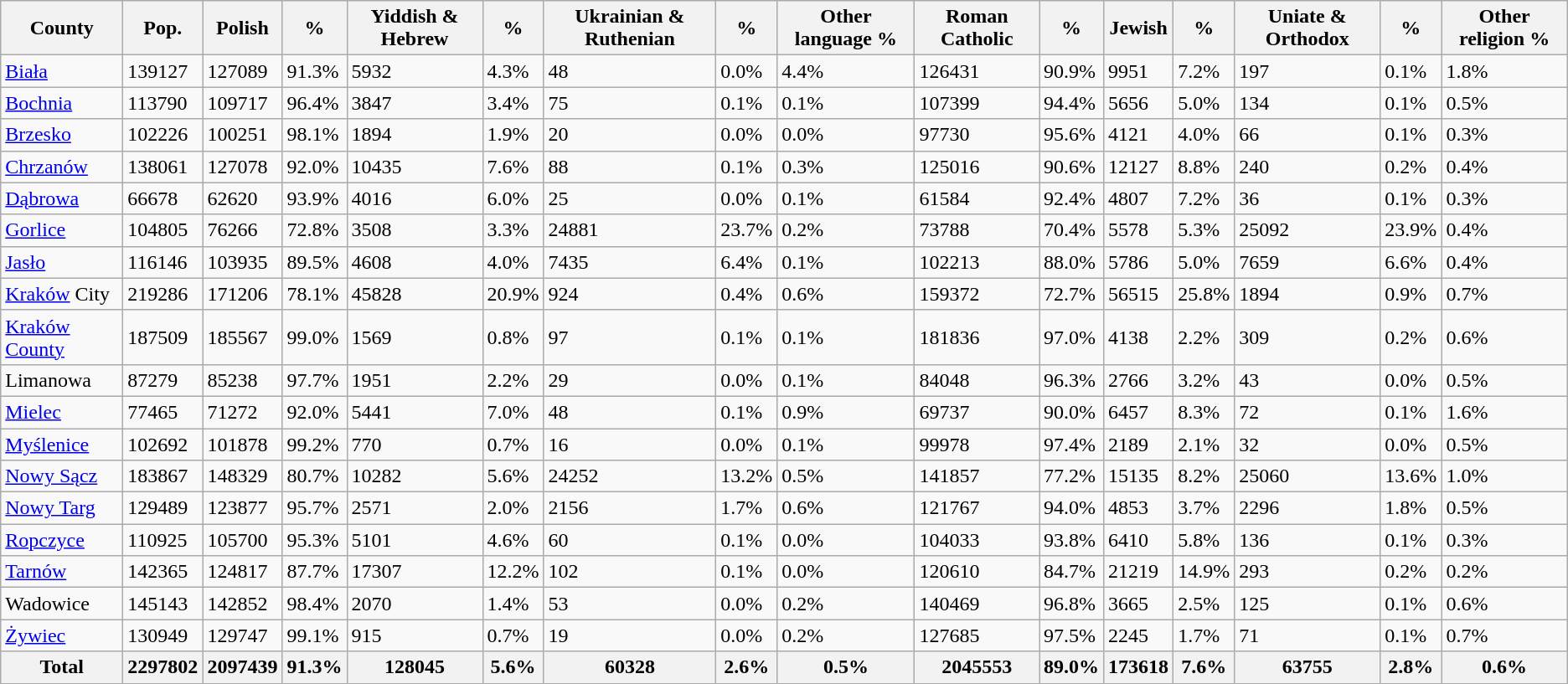<table class="wikitable sortable mw-collapsible">
<tr>
<th>County</th>
<th>Pop.</th>
<th>Polish</th>
<th>%</th>
<th><strong>Yiddish & Hebrew</strong></th>
<th>%</th>
<th>Ukrainian & Ruthenian</th>
<th>%</th>
<th>Other language %</th>
<th>Roman Catholic</th>
<th>%</th>
<th>Jewish</th>
<th>%</th>
<th>Uniate & Orthodox</th>
<th>%</th>
<th>Other religion %</th>
</tr>
<tr>
<td><a href='#'>Biała</a></td>
<td>139127</td>
<td>127089</td>
<td>91.3%</td>
<td>5932</td>
<td>4.3%</td>
<td>48</td>
<td>0.0%</td>
<td>4.4% </td>
<td>126431</td>
<td>90.9%</td>
<td>9951</td>
<td>7.2%</td>
<td>197</td>
<td>0.1%</td>
<td>1.8%</td>
</tr>
<tr>
<td><a href='#'>Bochnia</a></td>
<td>113790</td>
<td>109717</td>
<td>96.4%</td>
<td>3847</td>
<td>3.4%</td>
<td>75</td>
<td>0.1%</td>
<td>0.1%</td>
<td>107399</td>
<td>94.4%</td>
<td>5656</td>
<td>5.0%</td>
<td>134</td>
<td>0.1%</td>
<td>0.5%</td>
</tr>
<tr>
<td><a href='#'>Brzesko</a></td>
<td>102226</td>
<td>100251</td>
<td>98.1%</td>
<td>1894</td>
<td>1.9%</td>
<td>20</td>
<td>0.0%</td>
<td>0.0%</td>
<td>97730</td>
<td>95.6%</td>
<td>4121</td>
<td>4.0%</td>
<td>66</td>
<td>0.1%</td>
<td>0.3%</td>
</tr>
<tr>
<td><a href='#'>Chrzanów</a></td>
<td>138061</td>
<td>127078</td>
<td>92.0%</td>
<td>10435</td>
<td>7.6%</td>
<td>88</td>
<td>0.1%</td>
<td>0.3%</td>
<td>125016</td>
<td>90.6%</td>
<td>12127</td>
<td>8.8%</td>
<td>240</td>
<td>0.2%</td>
<td>0.4%</td>
</tr>
<tr>
<td><a href='#'>Dąbrowa</a></td>
<td>66678</td>
<td>62620</td>
<td>93.9%</td>
<td>4016</td>
<td>6.0%</td>
<td>25</td>
<td>0.0%</td>
<td>0.1%</td>
<td>61584</td>
<td>92.4%</td>
<td>4807</td>
<td>7.2%</td>
<td>36</td>
<td>0.1%</td>
<td>0.3%</td>
</tr>
<tr>
<td><a href='#'>Gorlice</a></td>
<td>104805</td>
<td>76266</td>
<td>72.8%</td>
<td>3508</td>
<td>3.3%</td>
<td>24881</td>
<td>23.7%</td>
<td>0.2%</td>
<td>73788</td>
<td>70.4%</td>
<td>5578</td>
<td>5.3%</td>
<td>25092</td>
<td>23.9%</td>
<td>0.4%</td>
</tr>
<tr>
<td><a href='#'>Jasło</a></td>
<td>116146</td>
<td>103935</td>
<td>89.5%</td>
<td>4608</td>
<td>4.0%</td>
<td>7435</td>
<td>6.4%</td>
<td>0.1%</td>
<td>102213</td>
<td>88.0%</td>
<td>5786</td>
<td>5.0%</td>
<td>7659</td>
<td>6.6%</td>
<td>0.4%</td>
</tr>
<tr>
<td><a href='#'>Kraków</a> City</td>
<td>219286</td>
<td>171206</td>
<td>78.1%</td>
<td>45828</td>
<td>20.9%</td>
<td>924</td>
<td>0.4%</td>
<td>0.6%</td>
<td>159372</td>
<td>72.7%</td>
<td>56515</td>
<td>25.8%</td>
<td>1894</td>
<td>0.9%</td>
<td>0.7%</td>
</tr>
<tr>
<td><a href='#'>Kraków County</a></td>
<td>187509</td>
<td>185567</td>
<td>99.0%</td>
<td>1569</td>
<td>0.8%</td>
<td>97</td>
<td>0.1%</td>
<td>0.1%</td>
<td>181836</td>
<td>97.0%</td>
<td>4138</td>
<td>2.2%</td>
<td>309</td>
<td>0.2%</td>
<td>0.6%</td>
</tr>
<tr>
<td>Limanowa</td>
<td>87279</td>
<td>85238</td>
<td>97.7%</td>
<td>1951</td>
<td>2.2%</td>
<td>29</td>
<td>0.0%</td>
<td>0.1%</td>
<td>84048</td>
<td>96.3%</td>
<td>2766</td>
<td>3.2%</td>
<td>43</td>
<td>0.0%</td>
<td>0.5%</td>
</tr>
<tr>
<td><a href='#'>Mielec</a></td>
<td>77465</td>
<td>71272</td>
<td>92.0%</td>
<td>5441</td>
<td>7.0%</td>
<td>48</td>
<td>0.1%</td>
<td>0.9%</td>
<td>69737</td>
<td>90.0%</td>
<td>6457</td>
<td>8.3%</td>
<td>72</td>
<td>0.1%</td>
<td>1.6%</td>
</tr>
<tr>
<td><a href='#'>Myślenice</a></td>
<td>102692</td>
<td>101878</td>
<td>99.2%</td>
<td>770</td>
<td>0.7%</td>
<td>16</td>
<td>0.0%</td>
<td>0.1%</td>
<td>99978</td>
<td>97.4%</td>
<td>2189</td>
<td>2.1%</td>
<td>32</td>
<td>0.0%</td>
<td>0.5%</td>
</tr>
<tr>
<td><a href='#'>Nowy Sącz</a></td>
<td>183867</td>
<td>148329</td>
<td>80.7%</td>
<td>10282</td>
<td>5.6%</td>
<td>24252</td>
<td>13.2%</td>
<td>0.5%</td>
<td>141857</td>
<td>77.2%</td>
<td>15135</td>
<td>8.2%</td>
<td>25060</td>
<td>13.6%</td>
<td>1.0%</td>
</tr>
<tr>
<td><a href='#'>Nowy Targ</a></td>
<td>129489</td>
<td>123877</td>
<td>95.7%</td>
<td>2571</td>
<td>2.0%</td>
<td>2156</td>
<td>1.7%</td>
<td>0.6%</td>
<td>121767</td>
<td>94.0%</td>
<td>4853</td>
<td>3.7%</td>
<td>2296</td>
<td>1.8%</td>
<td>0.5%</td>
</tr>
<tr>
<td><a href='#'>Ropczyce</a></td>
<td>110925</td>
<td>105700</td>
<td>95.3%</td>
<td>5101</td>
<td>4.6%</td>
<td>60</td>
<td>0.1%</td>
<td>0.0%</td>
<td>104033</td>
<td>93.8%</td>
<td>6410</td>
<td>5.8%</td>
<td>136</td>
<td>0.1%</td>
<td>0.3%</td>
</tr>
<tr>
<td><a href='#'>Tarnów</a></td>
<td>142365</td>
<td>124817</td>
<td>87.7%</td>
<td>17307</td>
<td>12.2%</td>
<td>102</td>
<td>0.1%</td>
<td>0.0%</td>
<td>120610</td>
<td>84.7%</td>
<td>21219</td>
<td>14.9%</td>
<td>293</td>
<td>0.2%</td>
<td>0.2%</td>
</tr>
<tr>
<td>Wadowice</td>
<td>145143</td>
<td>142852</td>
<td>98.4%</td>
<td>2070</td>
<td>1.4%</td>
<td>53</td>
<td>0.0%</td>
<td>0.2%</td>
<td>140469</td>
<td>96.8%</td>
<td>3665</td>
<td>2.5%</td>
<td>125</td>
<td>0.1%</td>
<td>0.6%</td>
</tr>
<tr>
<td><a href='#'>Żywiec</a></td>
<td>130949</td>
<td>129747</td>
<td>99.1%</td>
<td>915</td>
<td>0.7%</td>
<td>19</td>
<td>0.0%</td>
<td>0.2%</td>
<td>127685</td>
<td>97.5%</td>
<td>2245</td>
<td>1.7%</td>
<td>71</td>
<td>0.1%</td>
<td>0.7%</td>
</tr>
<tr>
<th>Total</th>
<th>2297802</th>
<th>2097439</th>
<th>91.3%</th>
<th>128045</th>
<th>5.6%</th>
<th>60328</th>
<th>2.6%</th>
<th>0.5%</th>
<th>2045553</th>
<th>89.0%</th>
<th>173618</th>
<th>7.6%</th>
<th>63755</th>
<th>2.8%</th>
<th>0.6%</th>
</tr>
</table>
